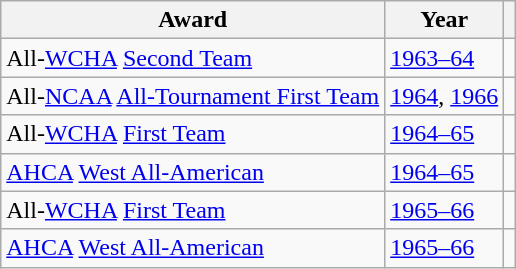<table class="wikitable">
<tr>
<th>Award</th>
<th>Year</th>
<th></th>
</tr>
<tr>
<td>All-<a href='#'>WCHA</a> <a href='#'>Second Team</a></td>
<td><a href='#'>1963–64</a></td>
<td></td>
</tr>
<tr>
<td>All-<a href='#'>NCAA</a> <a href='#'>All-Tournament First Team</a></td>
<td><a href='#'>1964</a>, <a href='#'>1966</a></td>
<td></td>
</tr>
<tr>
<td>All-<a href='#'>WCHA</a> <a href='#'>First Team</a></td>
<td><a href='#'>1964–65</a></td>
<td></td>
</tr>
<tr>
<td><a href='#'>AHCA</a> <a href='#'>West All-American</a></td>
<td><a href='#'>1964–65</a></td>
<td></td>
</tr>
<tr>
<td>All-<a href='#'>WCHA</a> <a href='#'>First Team</a></td>
<td><a href='#'>1965–66</a></td>
<td></td>
</tr>
<tr>
<td><a href='#'>AHCA</a> <a href='#'>West All-American</a></td>
<td><a href='#'>1965–66</a></td>
<td></td>
</tr>
</table>
